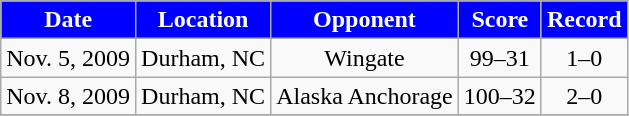<table class="wikitable" style="text-align:center">
<tr>
<th style="background:blue;color:#FFFFFF;">Date</th>
<th style="background:blue;color:#FFFFFF;">Location</th>
<th style="background:blue;color:#FFFFFF;">Opponent</th>
<th style="background:blue;color:#FFFFFF;">Score</th>
<th style="background:blue;color:#FFFFFF;">Record</th>
</tr>
<tr>
<td>Nov. 5, 2009</td>
<td>Durham, NC</td>
<td>Wingate</td>
<td>99–31</td>
<td>1–0</td>
</tr>
<tr>
<td>Nov. 8, 2009</td>
<td>Durham, NC</td>
<td>Alaska Anchorage</td>
<td>100–32</td>
<td>2–0</td>
</tr>
<tr>
</tr>
</table>
